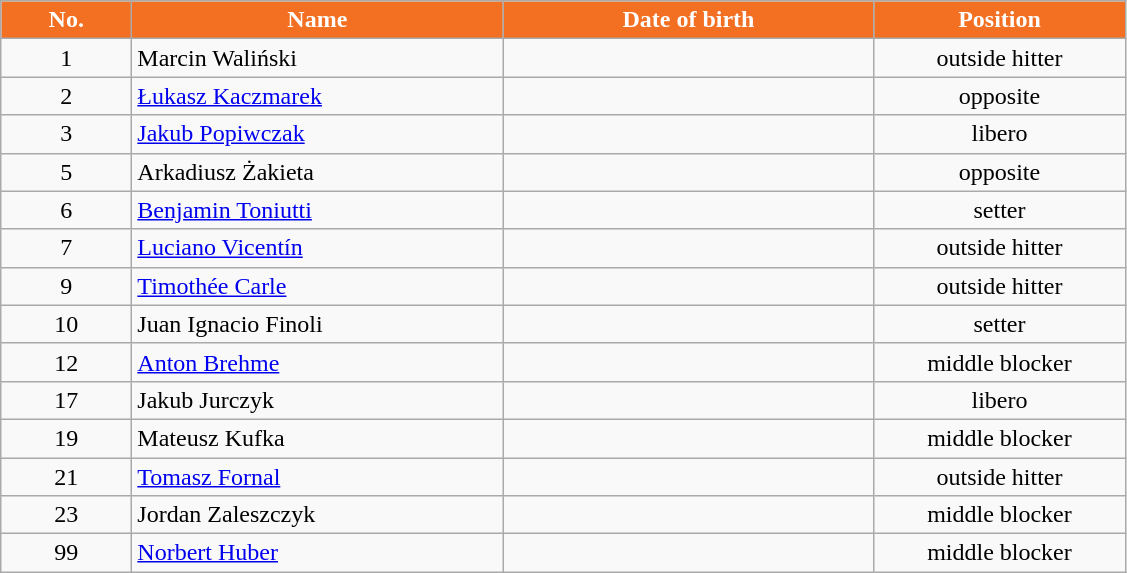<table class="wikitable sortable" style="font-size:100%; text-align:center">
<tr>
<th style="width:5em; color:#FFFFFF; background-color:#F36F21">No.</th>
<th style="width:15em; color:#FFFFFF; background-color:#F36F21">Name</th>
<th style="width:15em; color:#FFFFFF; background-color:#F36F21">Date of birth</th>
<th style="width:10em; color:#FFFFFF; background-color:#F36F21">Position</th>
</tr>
<tr>
<td>1</td>
<td align=left> Marcin Waliński</td>
<td align=right></td>
<td>outside hitter</td>
</tr>
<tr>
<td>2</td>
<td align=left> <a href='#'>Łukasz Kaczmarek</a></td>
<td align=right></td>
<td>opposite</td>
</tr>
<tr>
<td>3</td>
<td align=left> <a href='#'>Jakub Popiwczak</a></td>
<td align=right></td>
<td>libero</td>
</tr>
<tr>
<td>5</td>
<td align=left> Arkadiusz Żakieta</td>
<td align=right></td>
<td>opposite</td>
</tr>
<tr>
<td>6</td>
<td align=left> <a href='#'>Benjamin Toniutti</a></td>
<td align=right></td>
<td>setter</td>
</tr>
<tr>
<td>7</td>
<td align=left> <a href='#'>Luciano Vicentín</a></td>
<td align=right></td>
<td>outside hitter</td>
</tr>
<tr>
<td>9</td>
<td align=left> <a href='#'>Timothée Carle</a></td>
<td align=right></td>
<td>outside hitter</td>
</tr>
<tr>
<td>10</td>
<td align=left> Juan Ignacio Finoli</td>
<td align=right></td>
<td>setter</td>
</tr>
<tr>
<td>12</td>
<td align=left> <a href='#'>Anton Brehme</a></td>
<td align=right></td>
<td>middle blocker</td>
</tr>
<tr>
<td>17</td>
<td align=left> Jakub Jurczyk</td>
<td align=right></td>
<td>libero</td>
</tr>
<tr>
<td>19</td>
<td align=left> Mateusz Kufka</td>
<td align=right></td>
<td>middle blocker</td>
</tr>
<tr>
<td>21</td>
<td align=left> <a href='#'>Tomasz Fornal</a></td>
<td align=right></td>
<td>outside hitter</td>
</tr>
<tr>
<td>23</td>
<td align=left> Jordan Zaleszczyk</td>
<td align=right></td>
<td>middle blocker</td>
</tr>
<tr>
<td>99</td>
<td align=left> <a href='#'>Norbert Huber</a></td>
<td align=right></td>
<td>middle blocker</td>
</tr>
</table>
